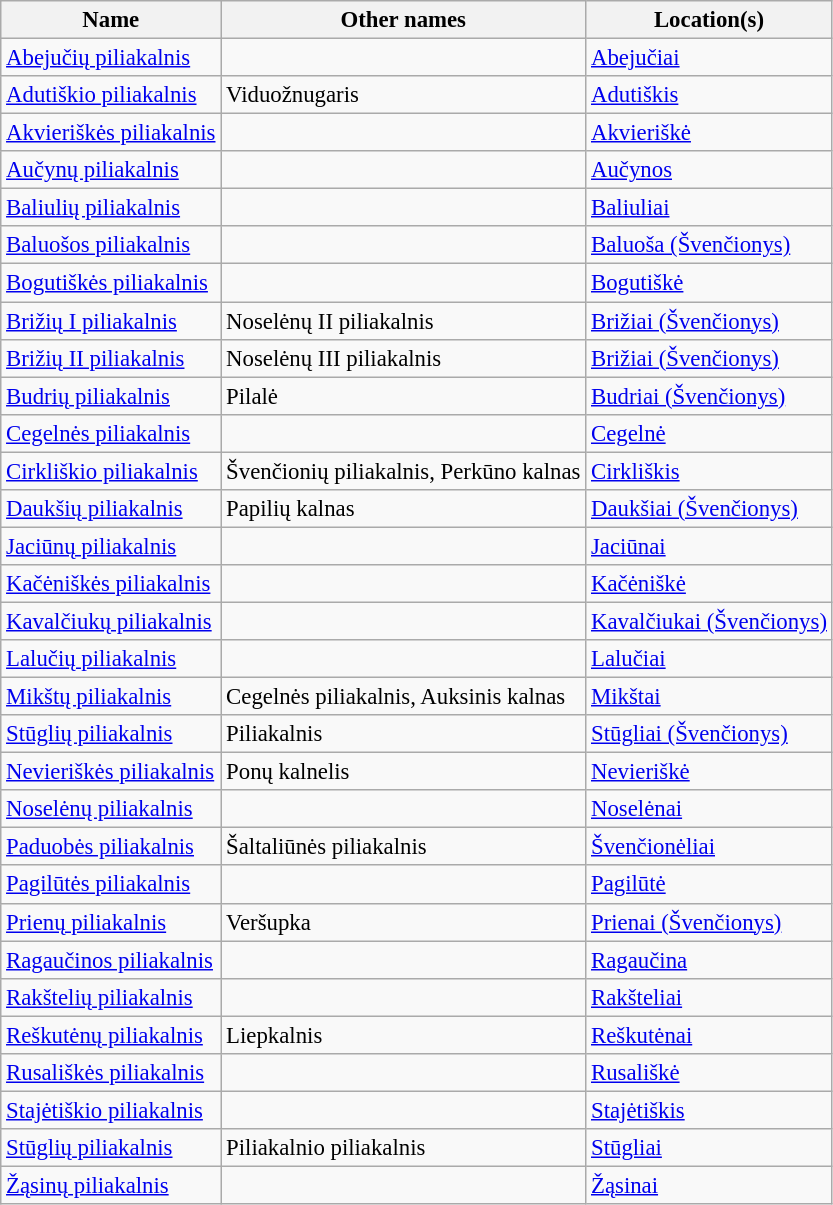<table class="wikitable" style="font-size: 95%;">
<tr>
<th>Name</th>
<th>Other names</th>
<th>Location(s)</th>
</tr>
<tr>
<td><a href='#'>Abejučių piliakalnis</a></td>
<td></td>
<td><a href='#'>Abejučiai</a></td>
</tr>
<tr>
<td><a href='#'>Adutiškio piliakalnis</a></td>
<td>Viduožnugaris</td>
<td><a href='#'>Adutiškis</a></td>
</tr>
<tr>
<td><a href='#'>Akvieriškės piliakalnis</a></td>
<td></td>
<td><a href='#'>Akvieriškė</a></td>
</tr>
<tr>
<td><a href='#'>Aučynų piliakalnis</a></td>
<td></td>
<td><a href='#'>Aučynos</a></td>
</tr>
<tr>
<td><a href='#'>Baliulių piliakalnis</a></td>
<td></td>
<td><a href='#'>Baliuliai</a></td>
</tr>
<tr>
<td><a href='#'>Baluošos piliakalnis</a></td>
<td></td>
<td><a href='#'>Baluoša (Švenčionys)</a></td>
</tr>
<tr>
<td><a href='#'>Bogutiškės piliakalnis</a></td>
<td></td>
<td><a href='#'>Bogutiškė</a></td>
</tr>
<tr>
<td><a href='#'>Brižių I piliakalnis</a></td>
<td>Noselėnų II piliakalnis</td>
<td><a href='#'>Brižiai (Švenčionys)</a></td>
</tr>
<tr>
<td><a href='#'>Brižių II piliakalnis</a></td>
<td>Noselėnų III piliakalnis</td>
<td><a href='#'>Brižiai (Švenčionys)</a></td>
</tr>
<tr>
<td><a href='#'>Budrių piliakalnis</a></td>
<td>Pilalė</td>
<td><a href='#'>Budriai (Švenčionys)</a></td>
</tr>
<tr>
<td><a href='#'>Cegelnės piliakalnis</a></td>
<td></td>
<td><a href='#'>Cegelnė</a></td>
</tr>
<tr>
<td><a href='#'>Cirkliškio piliakalnis</a></td>
<td>Švenčionių piliakalnis, Perkūno kalnas</td>
<td><a href='#'>Cirkliškis</a></td>
</tr>
<tr>
<td><a href='#'>Daukšių piliakalnis</a></td>
<td>Papilių kalnas</td>
<td><a href='#'>Daukšiai (Švenčionys)</a></td>
</tr>
<tr>
<td><a href='#'>Jaciūnų piliakalnis</a></td>
<td></td>
<td><a href='#'>Jaciūnai</a></td>
</tr>
<tr>
<td><a href='#'>Kačėniškės piliakalnis</a></td>
<td></td>
<td><a href='#'>Kačėniškė</a></td>
</tr>
<tr>
<td><a href='#'>Kavalčiukų piliakalnis</a></td>
<td></td>
<td><a href='#'>Kavalčiukai (Švenčionys)</a></td>
</tr>
<tr>
<td><a href='#'>Lalučių piliakalnis</a></td>
<td></td>
<td><a href='#'>Lalučiai</a></td>
</tr>
<tr>
<td><a href='#'>Mikštų piliakalnis</a></td>
<td>Cegelnės piliakalnis, Auksinis kalnas</td>
<td><a href='#'>Mikštai</a></td>
</tr>
<tr>
<td><a href='#'>Stūglių piliakalnis</a></td>
<td>Piliakalnis</td>
<td><a href='#'>Stūgliai (Švenčionys)</a></td>
</tr>
<tr>
<td><a href='#'>Nevieriškės piliakalnis</a></td>
<td>Ponų kalnelis</td>
<td><a href='#'>Nevieriškė</a></td>
</tr>
<tr>
<td><a href='#'>Noselėnų piliakalnis</a></td>
<td></td>
<td><a href='#'>Noselėnai</a></td>
</tr>
<tr>
<td><a href='#'>Paduobės piliakalnis</a></td>
<td>Šaltaliūnės piliakalnis</td>
<td><a href='#'>Švenčionėliai</a></td>
</tr>
<tr>
<td><a href='#'>Pagilūtės piliakalnis</a></td>
<td></td>
<td><a href='#'>Pagilūtė</a></td>
</tr>
<tr>
<td><a href='#'>Prienų piliakalnis</a></td>
<td>Veršupka</td>
<td><a href='#'>Prienai (Švenčionys)</a></td>
</tr>
<tr>
<td><a href='#'>Ragaučinos piliakalnis</a></td>
<td></td>
<td><a href='#'>Ragaučina</a></td>
</tr>
<tr>
<td><a href='#'>Rakštelių piliakalnis</a></td>
<td></td>
<td><a href='#'>Rakšteliai</a></td>
</tr>
<tr>
<td><a href='#'>Reškutėnų piliakalnis</a></td>
<td>Liepkalnis</td>
<td><a href='#'>Reškutėnai</a></td>
</tr>
<tr>
<td><a href='#'>Rusališkės piliakalnis</a></td>
<td></td>
<td><a href='#'>Rusališkė</a></td>
</tr>
<tr>
<td><a href='#'>Stajėtiškio piliakalnis</a></td>
<td></td>
<td><a href='#'>Stajėtiškis</a></td>
</tr>
<tr>
<td><a href='#'>Stūglių piliakalnis</a></td>
<td>Piliakalnio piliakalnis</td>
<td><a href='#'>Stūgliai</a></td>
</tr>
<tr>
<td><a href='#'>Žąsinų piliakalnis</a></td>
<td></td>
<td><a href='#'>Žąsinai</a></td>
</tr>
</table>
